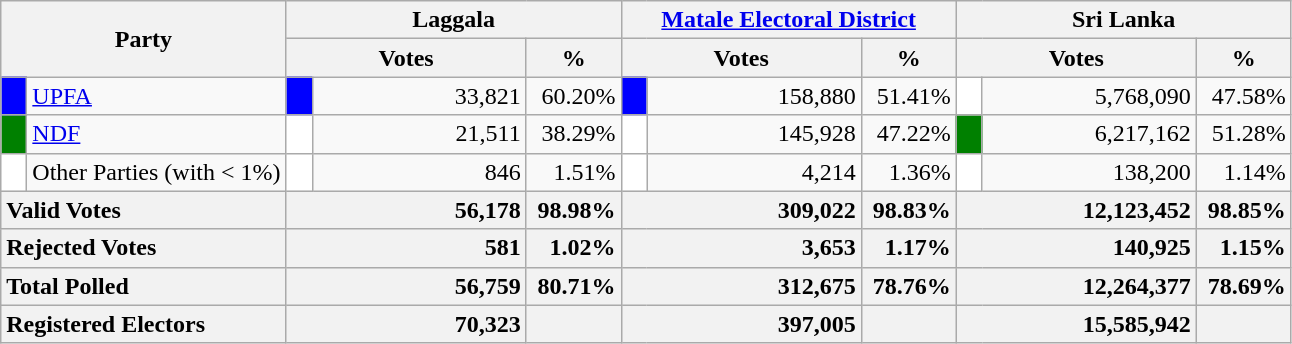<table class="wikitable">
<tr>
<th colspan="2" width="144px"rowspan="2">Party</th>
<th colspan="3" width="216px">Laggala</th>
<th colspan="3" width="216px"><a href='#'>Matale Electoral District</a></th>
<th colspan="3" width="216px">Sri Lanka</th>
</tr>
<tr>
<th colspan="2" width="144px">Votes</th>
<th>%</th>
<th colspan="2" width="144px">Votes</th>
<th>%</th>
<th colspan="2" width="144px">Votes</th>
<th>%</th>
</tr>
<tr>
<td style="background-color:blue;" width="10px"></td>
<td style="text-align:left;"><a href='#'>UPFA</a></td>
<td style="background-color:blue;" width="10px"></td>
<td style="text-align:right;">33,821</td>
<td style="text-align:right;">60.20%</td>
<td style="background-color:blue;" width="10px"></td>
<td style="text-align:right;">158,880</td>
<td style="text-align:right;">51.41%</td>
<td style="background-color:white;" width="10px"></td>
<td style="text-align:right;">5,768,090</td>
<td style="text-align:right;">47.58%</td>
</tr>
<tr>
<td style="background-color:green;" width="10px"></td>
<td style="text-align:left;"><a href='#'>NDF</a></td>
<td style="background-color:white;" width="10px"></td>
<td style="text-align:right;">21,511</td>
<td style="text-align:right;">38.29%</td>
<td style="background-color:white;" width="10px"></td>
<td style="text-align:right;">145,928</td>
<td style="text-align:right;">47.22%</td>
<td style="background-color:green;" width="10px"></td>
<td style="text-align:right;">6,217,162</td>
<td style="text-align:right;">51.28%</td>
</tr>
<tr>
<td style="background-color:white;" width="10px"></td>
<td style="text-align:left;">Other Parties (with < 1%)</td>
<td style="background-color:white;" width="10px"></td>
<td style="text-align:right;">846</td>
<td style="text-align:right;">1.51%</td>
<td style="background-color:white;" width="10px"></td>
<td style="text-align:right;">4,214</td>
<td style="text-align:right;">1.36%</td>
<td style="background-color:white;" width="10px"></td>
<td style="text-align:right;">138,200</td>
<td style="text-align:right;">1.14%</td>
</tr>
<tr>
<th colspan="2" width="144px"style="text-align:left;">Valid Votes</th>
<th style="text-align:right;"colspan="2" width="144px">56,178</th>
<th style="text-align:right;">98.98%</th>
<th style="text-align:right;"colspan="2" width="144px">309,022</th>
<th style="text-align:right;">98.83%</th>
<th style="text-align:right;"colspan="2" width="144px">12,123,452</th>
<th style="text-align:right;">98.85%</th>
</tr>
<tr>
<th colspan="2" width="144px"style="text-align:left;">Rejected Votes</th>
<th style="text-align:right;"colspan="2" width="144px">581</th>
<th style="text-align:right;">1.02%</th>
<th style="text-align:right;"colspan="2" width="144px">3,653</th>
<th style="text-align:right;">1.17%</th>
<th style="text-align:right;"colspan="2" width="144px">140,925</th>
<th style="text-align:right;">1.15%</th>
</tr>
<tr>
<th colspan="2" width="144px"style="text-align:left;">Total Polled</th>
<th style="text-align:right;"colspan="2" width="144px">56,759</th>
<th style="text-align:right;">80.71%</th>
<th style="text-align:right;"colspan="2" width="144px">312,675</th>
<th style="text-align:right;">78.76%</th>
<th style="text-align:right;"colspan="2" width="144px">12,264,377</th>
<th style="text-align:right;">78.69%</th>
</tr>
<tr>
<th colspan="2" width="144px"style="text-align:left;">Registered Electors</th>
<th style="text-align:right;"colspan="2" width="144px">70,323</th>
<th></th>
<th style="text-align:right;"colspan="2" width="144px">397,005</th>
<th></th>
<th style="text-align:right;"colspan="2" width="144px">15,585,942</th>
<th></th>
</tr>
</table>
